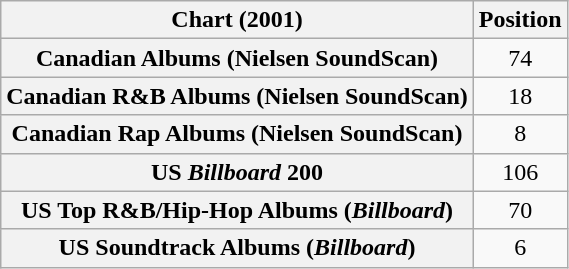<table class="wikitable sortable plainrowheaders" style="text-align:center;">
<tr>
<th scope="col">Chart (2001)</th>
<th scope="col">Position</th>
</tr>
<tr>
<th scope="row">Canadian Albums (Nielsen SoundScan)</th>
<td>74</td>
</tr>
<tr>
<th scope="row">Canadian R&B Albums (Nielsen SoundScan)</th>
<td>18</td>
</tr>
<tr>
<th scope="row">Canadian Rap Albums (Nielsen SoundScan)</th>
<td>8</td>
</tr>
<tr>
<th scope="row">US <em>Billboard</em> 200</th>
<td>106</td>
</tr>
<tr>
<th scope="row">US Top R&B/Hip-Hop Albums (<em>Billboard</em>)</th>
<td>70</td>
</tr>
<tr>
<th scope="row">US Soundtrack Albums (<em>Billboard</em>)</th>
<td>6</td>
</tr>
</table>
